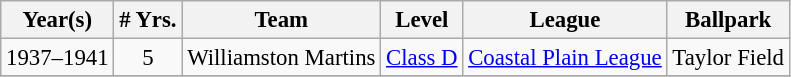<table class="wikitable" style="text-align:center; font-size: 95%;">
<tr>
<th>Year(s)</th>
<th># Yrs.</th>
<th>Team</th>
<th>Level</th>
<th>League</th>
<th>Ballpark</th>
</tr>
<tr>
<td>1937–1941</td>
<td>5</td>
<td>Williamston Martins</td>
<td><a href='#'>Class D</a></td>
<td><a href='#'>Coastal Plain League</a></td>
<td>Taylor Field</td>
</tr>
<tr>
</tr>
</table>
